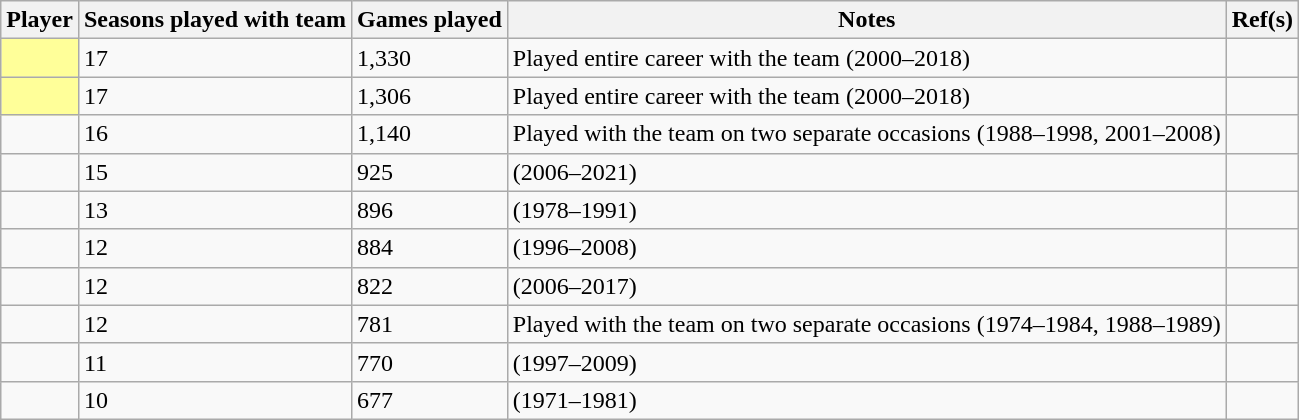<table class="wikitable sortable plainrowheaders">
<tr>
<th scope="col">Player</th>
<th scope="col">Seasons played with team</th>
<th scope="col">Games played</th>
<th scope="col">Notes</th>
<th scope="col" class="unsortable">Ref(s)</th>
</tr>
<tr>
<td style="background:#FFFF99"></td>
<td>17</td>
<td>1,330</td>
<td>Played entire career with the team (2000–2018)</td>
<td></td>
</tr>
<tr>
<td style="background:#FFFF99"></td>
<td>17</td>
<td>1,306</td>
<td>Played entire career with the team (2000–2018)</td>
<td></td>
</tr>
<tr>
<td></td>
<td>16</td>
<td>1,140</td>
<td>Played with the team on two separate occasions (1988–1998, 2001–2008)</td>
<td></td>
</tr>
<tr>
<td></td>
<td>15</td>
<td>925</td>
<td>(2006–2021)</td>
<td></td>
</tr>
<tr>
<td></td>
<td>13</td>
<td>896</td>
<td>(1978–1991)</td>
<td></td>
</tr>
<tr>
<td></td>
<td>12</td>
<td>884</td>
<td>(1996–2008)</td>
<td></td>
</tr>
<tr>
<td></td>
<td>12</td>
<td>822</td>
<td>(2006–2017)</td>
<td></td>
</tr>
<tr>
<td></td>
<td>12</td>
<td>781</td>
<td>Played with the team on two separate occasions (1974–1984, 1988–1989)</td>
<td></td>
</tr>
<tr>
<td></td>
<td>11</td>
<td>770</td>
<td>(1997–2009)</td>
<td></td>
</tr>
<tr>
<td></td>
<td>10</td>
<td>677</td>
<td>(1971–1981)</td>
<td></td>
</tr>
</table>
